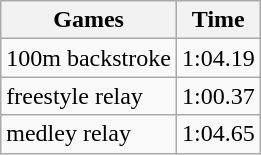<table class="wikitable">
<tr>
<th>Games</th>
<th>Time</th>
</tr>
<tr>
<td>100m backstroke</td>
<td>1:04.19</td>
</tr>
<tr>
<td> freestyle relay</td>
<td>1:00.37</td>
</tr>
<tr>
<td> medley relay</td>
<td>1:04.65</td>
</tr>
</table>
